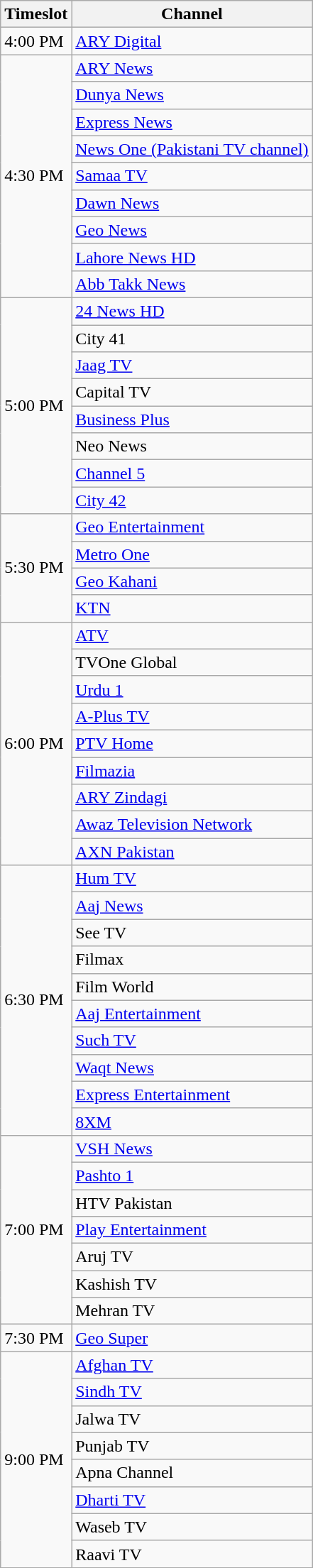<table class="wikitable plainrowheaders sortable">
<tr>
<th>Timeslot</th>
<th>Channel</th>
</tr>
<tr>
<td>4:00 PM</td>
<td><a href='#'>ARY Digital</a></td>
</tr>
<tr>
<td rowspan="9">4:30 PM</td>
<td><a href='#'>ARY News</a></td>
</tr>
<tr>
<td><a href='#'>Dunya News</a></td>
</tr>
<tr>
<td><a href='#'>Express News</a></td>
</tr>
<tr>
<td><a href='#'>News One (Pakistani TV channel)</a></td>
</tr>
<tr>
<td><a href='#'>Samaa TV</a></td>
</tr>
<tr>
<td><a href='#'>Dawn News</a></td>
</tr>
<tr>
<td><a href='#'>Geo News</a></td>
</tr>
<tr>
<td><a href='#'>Lahore News HD</a></td>
</tr>
<tr>
<td><a href='#'>Abb Takk News</a></td>
</tr>
<tr>
<td rowspan="8">5:00 PM</td>
<td><a href='#'>24 News HD</a></td>
</tr>
<tr>
<td>City 41</td>
</tr>
<tr>
<td><a href='#'>Jaag TV</a></td>
</tr>
<tr>
<td>Capital TV</td>
</tr>
<tr>
<td><a href='#'>Business Plus</a></td>
</tr>
<tr>
<td>Neo News</td>
</tr>
<tr>
<td><a href='#'>Channel 5</a></td>
</tr>
<tr>
<td><a href='#'>City 42</a></td>
</tr>
<tr>
<td rowspan="4">5:30 PM</td>
<td><a href='#'>Geo Entertainment</a></td>
</tr>
<tr>
<td><a href='#'>Metro One</a></td>
</tr>
<tr>
<td><a href='#'>Geo Kahani</a></td>
</tr>
<tr>
<td><a href='#'>KTN</a></td>
</tr>
<tr>
<td rowspan="9">6:00 PM</td>
<td><a href='#'>ATV</a></td>
</tr>
<tr>
<td>TVOne Global</td>
</tr>
<tr>
<td><a href='#'>Urdu 1</a></td>
</tr>
<tr>
<td><a href='#'>A-Plus TV</a></td>
</tr>
<tr>
<td><a href='#'>PTV Home</a></td>
</tr>
<tr>
<td><a href='#'>Filmazia</a></td>
</tr>
<tr>
<td><a href='#'>ARY Zindagi</a></td>
</tr>
<tr>
<td><a href='#'>Awaz Television Network</a></td>
</tr>
<tr>
<td><a href='#'>AXN Pakistan</a></td>
</tr>
<tr>
<td rowspan="10">6:30 PM</td>
<td><a href='#'>Hum TV</a></td>
</tr>
<tr>
<td><a href='#'>Aaj News</a></td>
</tr>
<tr>
<td>See TV</td>
</tr>
<tr>
<td>Filmax</td>
</tr>
<tr>
<td>Film World</td>
</tr>
<tr>
<td><a href='#'>Aaj Entertainment</a></td>
</tr>
<tr>
<td><a href='#'>Such TV</a></td>
</tr>
<tr>
<td><a href='#'>Waqt News</a></td>
</tr>
<tr>
<td><a href='#'>Express Entertainment</a></td>
</tr>
<tr>
<td><a href='#'>8XM</a></td>
</tr>
<tr>
<td rowspan="7">7:00 PM</td>
<td><a href='#'>VSH News</a></td>
</tr>
<tr>
<td><a href='#'>Pashto 1</a></td>
</tr>
<tr>
<td>HTV Pakistan</td>
</tr>
<tr>
<td><a href='#'>Play Entertainment</a></td>
</tr>
<tr>
<td>Aruj TV</td>
</tr>
<tr>
<td>Kashish TV</td>
</tr>
<tr>
<td>Mehran TV</td>
</tr>
<tr>
<td>7:30 PM</td>
<td><a href='#'>Geo Super</a></td>
</tr>
<tr>
<td rowspan="8">9:00 PM</td>
<td><a href='#'>Afghan TV</a></td>
</tr>
<tr>
<td><a href='#'>Sindh TV</a></td>
</tr>
<tr>
<td>Jalwa TV</td>
</tr>
<tr>
<td>Punjab TV</td>
</tr>
<tr>
<td>Apna Channel</td>
</tr>
<tr>
<td><a href='#'>Dharti TV</a></td>
</tr>
<tr>
<td>Waseb TV</td>
</tr>
<tr>
<td>Raavi TV</td>
</tr>
</table>
